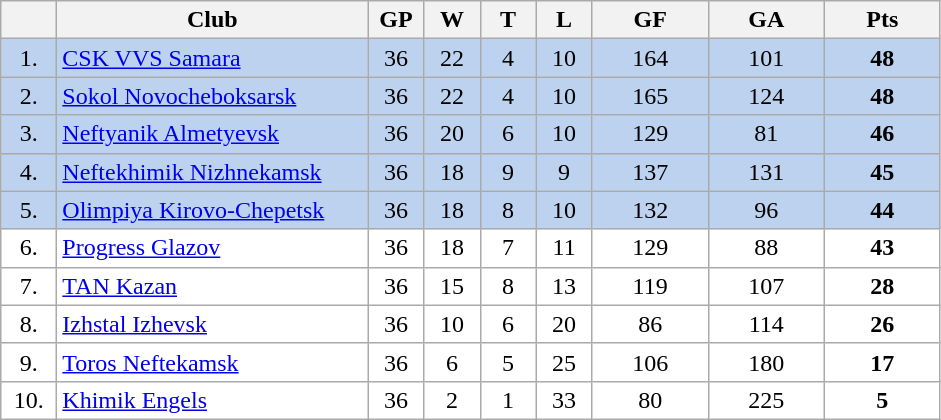<table class="wikitable">
<tr>
<th width="30"></th>
<th width="200">Club</th>
<th width="30">GP</th>
<th width="30">W</th>
<th width="30">T</th>
<th width="30">L</th>
<th width="70">GF</th>
<th width="70">GA</th>
<th width="70">Pts</th>
</tr>
<tr bgcolor="#BCD2EE" align="center">
<td>1.</td>
<td align="left"><a href='#'>CSK VVS Samara</a></td>
<td>36</td>
<td>22</td>
<td>4</td>
<td>10</td>
<td>164</td>
<td>101</td>
<td><strong>48</strong></td>
</tr>
<tr bgcolor="#BCD2EE" align="center">
<td>2.</td>
<td align="left"><a href='#'>Sokol Novocheboksarsk</a></td>
<td>36</td>
<td>22</td>
<td>4</td>
<td>10</td>
<td>165</td>
<td>124</td>
<td><strong>48</strong></td>
</tr>
<tr bgcolor="#BCD2EE" align="center">
<td>3.</td>
<td align="left"><a href='#'>Neftyanik Almetyevsk</a></td>
<td>36</td>
<td>20</td>
<td>6</td>
<td>10</td>
<td>129</td>
<td>81</td>
<td><strong>46</strong></td>
</tr>
<tr bgcolor="#BCD2EE" align="center">
<td>4.</td>
<td align="left"><a href='#'>Neftekhimik Nizhnekamsk</a></td>
<td>36</td>
<td>18</td>
<td>9</td>
<td>9</td>
<td>137</td>
<td>131</td>
<td><strong>45</strong></td>
</tr>
<tr bgcolor="#BCD2EE" align="center">
<td>5.</td>
<td align="left"><a href='#'>Olimpiya Kirovo-Chepetsk</a></td>
<td>36</td>
<td>18</td>
<td>8</td>
<td>10</td>
<td>132</td>
<td>96</td>
<td><strong>44</strong></td>
</tr>
<tr bgcolor="#FFFFFF" align="center">
<td>6.</td>
<td align="left"><a href='#'>Progress Glazov</a></td>
<td>36</td>
<td>18</td>
<td>7</td>
<td>11</td>
<td>129</td>
<td>88</td>
<td><strong>43</strong></td>
</tr>
<tr bgcolor="#FFFFFF" align="center">
<td>7.</td>
<td align="left"><a href='#'>TAN Kazan</a></td>
<td>36</td>
<td>15</td>
<td>8</td>
<td>13</td>
<td>119</td>
<td>107</td>
<td><strong>28</strong></td>
</tr>
<tr bgcolor="#FFFFFF" align="center">
<td>8.</td>
<td align="left"><a href='#'>Izhstal Izhevsk</a></td>
<td>36</td>
<td>10</td>
<td>6</td>
<td>20</td>
<td>86</td>
<td>114</td>
<td><strong>26</strong></td>
</tr>
<tr bgcolor="#FFFFFF" align="center">
<td>9.</td>
<td align="left"><a href='#'>Toros Neftekamsk</a></td>
<td>36</td>
<td>6</td>
<td>5</td>
<td>25</td>
<td>106</td>
<td>180</td>
<td><strong>17</strong></td>
</tr>
<tr bgcolor="#FFFFFF" align="center">
<td>10.</td>
<td align="left"><a href='#'>Khimik Engels</a></td>
<td>36</td>
<td>2</td>
<td>1</td>
<td>33</td>
<td>80</td>
<td>225</td>
<td><strong>5</strong></td>
</tr>
</table>
